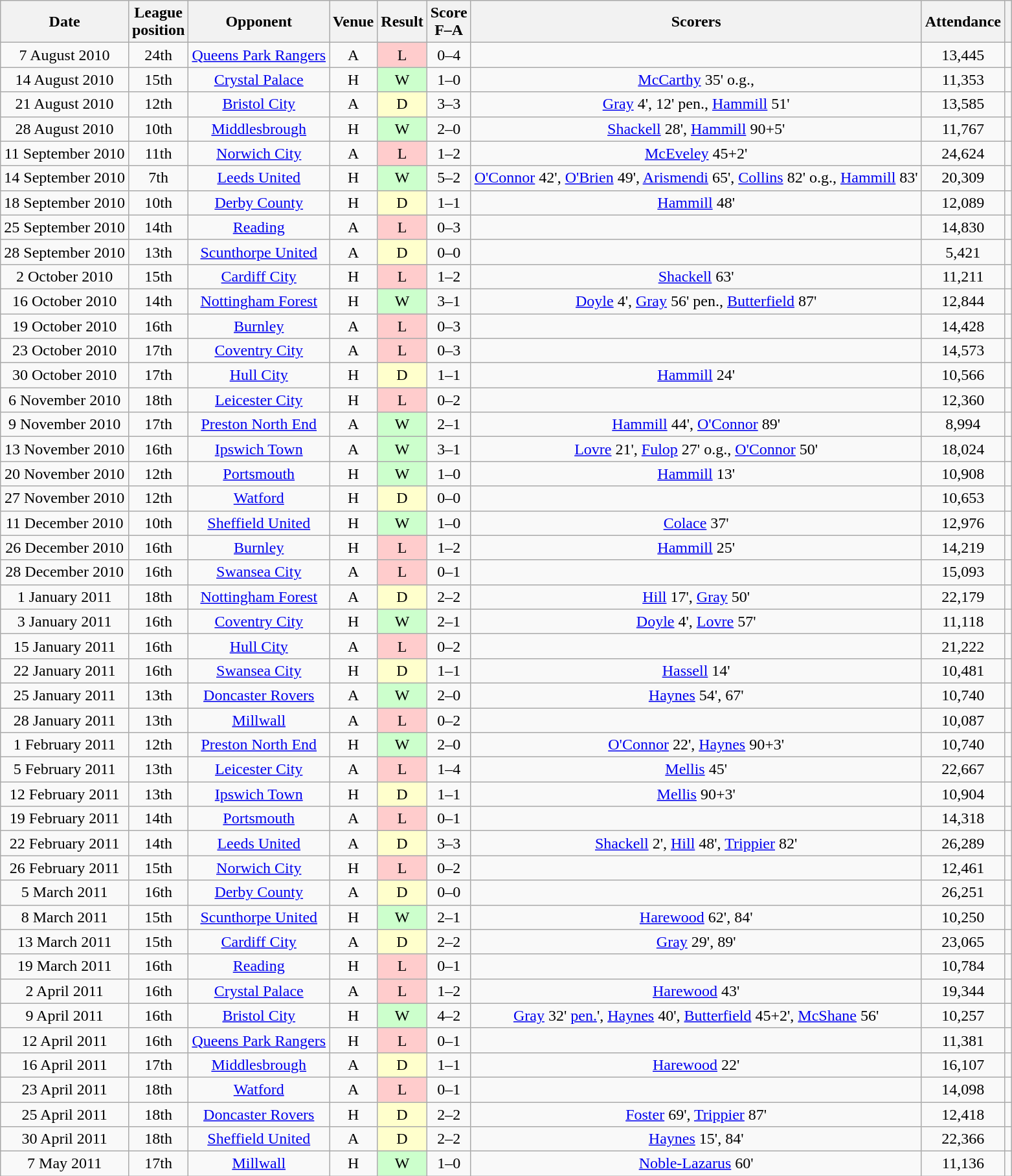<table class="wikitable plainrowheaders sortable" style="text-align:center">
<tr>
<th scope=col>Date</th>
<th scope="col">League<br>position</th>
<th scope=col>Opponent</th>
<th scope=col>Venue</th>
<th scope=col>Result</th>
<th scope=col>Score<br>F–A</th>
<th scope="col" class="unsortable">Scorers</th>
<th scope="col">Attendance</th>
<th scope=col class=unsortable></th>
</tr>
<tr>
<td>7 August 2010</td>
<td>24th</td>
<td><a href='#'>Queens Park Rangers</a></td>
<td>A</td>
<td style="background-color:#FFCCCC">L</td>
<td>0–4</td>
<td></td>
<td>13,445</td>
<td></td>
</tr>
<tr>
<td>14 August 2010</td>
<td>15th</td>
<td><a href='#'>Crystal Palace</a></td>
<td>H</td>
<td style="background-color:#CCFFCC">W</td>
<td>1–0</td>
<td><a href='#'>McCarthy</a> 35' o.g.,</td>
<td>11,353</td>
<td></td>
</tr>
<tr>
<td>21 August 2010</td>
<td>12th</td>
<td><a href='#'>Bristol City</a></td>
<td>A</td>
<td style="background-color:#FFFFCC">D</td>
<td>3–3</td>
<td><a href='#'>Gray</a> 4', 12' pen., <a href='#'>Hammill</a> 51'</td>
<td>13,585</td>
<td></td>
</tr>
<tr>
<td>28 August 2010</td>
<td>10th</td>
<td><a href='#'>Middlesbrough</a></td>
<td>H</td>
<td style="background-color:#CCFFCC">W</td>
<td>2–0</td>
<td><a href='#'>Shackell</a> 28', <a href='#'>Hammill</a> 90+5'</td>
<td>11,767</td>
<td></td>
</tr>
<tr>
<td>11 September 2010</td>
<td>11th</td>
<td><a href='#'>Norwich City</a></td>
<td>A</td>
<td style="background-color:#FFCCCC">L</td>
<td>1–2</td>
<td><a href='#'>McEveley</a> 45+2'</td>
<td>24,624</td>
<td></td>
</tr>
<tr>
<td>14 September 2010</td>
<td>7th</td>
<td><a href='#'>Leeds United</a></td>
<td>H</td>
<td style="background-color:#CCFFCC">W</td>
<td>5–2</td>
<td><a href='#'>O'Connor</a> 42', <a href='#'>O'Brien</a> 49', <a href='#'>Arismendi</a> 65', <a href='#'>Collins</a> 82' o.g., <a href='#'>Hammill</a> 83'</td>
<td>20,309</td>
<td></td>
</tr>
<tr>
<td>18 September 2010</td>
<td>10th</td>
<td><a href='#'>Derby County</a></td>
<td>H</td>
<td style="background-color:#FFFFCC">D</td>
<td>1–1</td>
<td><a href='#'>Hammill</a> 48'</td>
<td>12,089</td>
<td></td>
</tr>
<tr>
<td>25 September 2010</td>
<td>14th</td>
<td><a href='#'>Reading</a></td>
<td>A</td>
<td style="background-color:#FFCCCC">L</td>
<td>0–3</td>
<td></td>
<td>14,830</td>
<td></td>
</tr>
<tr>
<td>28 September 2010</td>
<td>13th</td>
<td><a href='#'>Scunthorpe United</a></td>
<td>A</td>
<td style="background-color:#FFFFCC">D</td>
<td>0–0</td>
<td></td>
<td>5,421</td>
<td></td>
</tr>
<tr>
<td>2 October 2010</td>
<td>15th</td>
<td><a href='#'>Cardiff City</a></td>
<td>H</td>
<td style="background-color:#FFCCCC">L</td>
<td>1–2</td>
<td><a href='#'>Shackell</a> 63'</td>
<td>11,211</td>
<td></td>
</tr>
<tr>
<td>16 October 2010</td>
<td>14th</td>
<td><a href='#'>Nottingham Forest</a></td>
<td>H</td>
<td style="background-color:#CCFFCC">W</td>
<td>3–1</td>
<td><a href='#'>Doyle</a> 4', <a href='#'>Gray</a> 56' pen., <a href='#'>Butterfield</a> 87'</td>
<td>12,844</td>
<td></td>
</tr>
<tr>
<td>19 October 2010</td>
<td>16th</td>
<td><a href='#'>Burnley</a></td>
<td>A</td>
<td style="background-color:#FFCCCC">L</td>
<td>0–3</td>
<td></td>
<td>14,428</td>
<td></td>
</tr>
<tr>
<td>23 October 2010</td>
<td>17th</td>
<td><a href='#'>Coventry City</a></td>
<td>A</td>
<td style="background-color:#FFCCCC">L</td>
<td>0–3</td>
<td></td>
<td>14,573</td>
<td></td>
</tr>
<tr>
<td>30 October 2010</td>
<td>17th</td>
<td><a href='#'>Hull City</a></td>
<td>H</td>
<td style="background-color:#FFFFCC">D</td>
<td>1–1</td>
<td><a href='#'>Hammill</a> 24'</td>
<td>10,566</td>
<td></td>
</tr>
<tr>
<td>6 November 2010</td>
<td>18th</td>
<td><a href='#'>Leicester City</a></td>
<td>H</td>
<td style="background-color:#FFCCCC">L</td>
<td>0–2</td>
<td></td>
<td>12,360</td>
<td></td>
</tr>
<tr>
<td>9 November 2010</td>
<td>17th</td>
<td><a href='#'>Preston North End</a></td>
<td>A</td>
<td style="background-color:#CCFFCC">W</td>
<td>2–1</td>
<td><a href='#'>Hammill</a> 44', <a href='#'>O'Connor</a> 89'</td>
<td>8,994</td>
<td></td>
</tr>
<tr>
<td>13 November 2010</td>
<td>16th</td>
<td><a href='#'>Ipswich Town</a></td>
<td>A</td>
<td style="background-color:#CCFFCC">W</td>
<td>3–1</td>
<td><a href='#'>Lovre</a> 21', <a href='#'>Fulop</a> 27' o.g., <a href='#'>O'Connor</a> 50'</td>
<td>18,024</td>
<td></td>
</tr>
<tr>
<td>20 November 2010</td>
<td>12th</td>
<td><a href='#'>Portsmouth</a></td>
<td>H</td>
<td style="background-color:#CCFFCC">W</td>
<td>1–0</td>
<td><a href='#'>Hammill</a> 13'</td>
<td>10,908</td>
<td></td>
</tr>
<tr>
<td>27 November 2010</td>
<td>12th</td>
<td><a href='#'>Watford</a></td>
<td>H</td>
<td style="background-color:#FFFFCC">D</td>
<td>0–0</td>
<td></td>
<td>10,653</td>
<td></td>
</tr>
<tr>
<td>11 December 2010</td>
<td>10th</td>
<td><a href='#'>Sheffield United</a></td>
<td>H</td>
<td style="background-color:#CCFFCC">W</td>
<td>1–0</td>
<td><a href='#'>Colace</a> 37'</td>
<td>12,976</td>
<td></td>
</tr>
<tr>
<td>26 December 2010</td>
<td>16th</td>
<td><a href='#'>Burnley</a></td>
<td>H</td>
<td style="background-color:#FFCCCC">L</td>
<td>1–2</td>
<td><a href='#'>Hammill</a> 25'</td>
<td>14,219</td>
<td></td>
</tr>
<tr>
<td>28 December 2010</td>
<td>16th</td>
<td><a href='#'>Swansea City</a></td>
<td>A</td>
<td style="background-color:#FFCCCC">L</td>
<td>0–1</td>
<td></td>
<td>15,093</td>
<td></td>
</tr>
<tr>
<td>1 January 2011</td>
<td>18th</td>
<td><a href='#'>Nottingham Forest</a></td>
<td>A</td>
<td style="background-color:#FFFFCC">D</td>
<td>2–2</td>
<td><a href='#'>Hill</a> 17', <a href='#'>Gray</a> 50'</td>
<td>22,179</td>
<td></td>
</tr>
<tr>
<td>3 January 2011</td>
<td>16th</td>
<td><a href='#'>Coventry City</a></td>
<td>H</td>
<td style="background-color:#CCFFCC">W</td>
<td>2–1</td>
<td><a href='#'>Doyle</a> 4', <a href='#'>Lovre</a> 57'</td>
<td>11,118</td>
<td></td>
</tr>
<tr>
<td>15 January 2011</td>
<td>16th</td>
<td><a href='#'>Hull City</a></td>
<td>A</td>
<td style="background-color:#FFCCCC">L</td>
<td>0–2</td>
<td></td>
<td>21,222</td>
<td></td>
</tr>
<tr>
<td>22 January 2011</td>
<td>16th</td>
<td><a href='#'>Swansea City</a></td>
<td>H</td>
<td style="background-color:#FFFFCC">D</td>
<td>1–1</td>
<td><a href='#'>Hassell</a> 14'</td>
<td>10,481</td>
<td></td>
</tr>
<tr>
<td>25 January 2011</td>
<td>13th</td>
<td><a href='#'>Doncaster Rovers</a></td>
<td>A</td>
<td style="background-color:#CCFFCC">W</td>
<td>2–0</td>
<td><a href='#'>Haynes</a> 54', 67'</td>
<td>10,740</td>
<td></td>
</tr>
<tr>
<td>28 January 2011</td>
<td>13th</td>
<td><a href='#'>Millwall</a></td>
<td>A</td>
<td style="background-color:#FFCCCC">L</td>
<td>0–2</td>
<td></td>
<td>10,087</td>
<td></td>
</tr>
<tr>
<td>1 February 2011</td>
<td>12th</td>
<td><a href='#'>Preston North End</a></td>
<td>H</td>
<td style="background-color:#CCFFCC">W</td>
<td>2–0</td>
<td><a href='#'>O'Connor</a> 22', <a href='#'>Haynes</a> 90+3'</td>
<td>10,740</td>
<td></td>
</tr>
<tr>
<td>5 February 2011</td>
<td>13th</td>
<td><a href='#'>Leicester City</a></td>
<td>A</td>
<td style="background-color:#FFCCCC">L</td>
<td>1–4</td>
<td><a href='#'>Mellis</a> 45'</td>
<td>22,667</td>
<td></td>
</tr>
<tr>
<td>12 February 2011</td>
<td>13th</td>
<td><a href='#'>Ipswich Town</a></td>
<td>H</td>
<td style="background-color:#FFFFCC">D</td>
<td>1–1</td>
<td><a href='#'>Mellis</a> 90+3'</td>
<td>10,904</td>
<td></td>
</tr>
<tr>
<td>19 February 2011</td>
<td>14th</td>
<td><a href='#'>Portsmouth</a></td>
<td>A</td>
<td style="background-color:#FFCCCC">L</td>
<td>0–1</td>
<td></td>
<td>14,318</td>
<td></td>
</tr>
<tr>
<td>22 February 2011</td>
<td>14th</td>
<td><a href='#'>Leeds United</a></td>
<td>A</td>
<td style="background-color:#FFFFCC">D</td>
<td>3–3</td>
<td><a href='#'>Shackell</a> 2', <a href='#'>Hill</a> 48', <a href='#'>Trippier</a> 82'</td>
<td>26,289</td>
<td></td>
</tr>
<tr>
<td>26 February 2011</td>
<td>15th</td>
<td><a href='#'>Norwich City</a></td>
<td>H</td>
<td style="background-color:#FFCCCC">L</td>
<td>0–2</td>
<td></td>
<td>12,461</td>
<td></td>
</tr>
<tr>
<td>5 March 2011</td>
<td>16th</td>
<td><a href='#'>Derby County</a></td>
<td>A</td>
<td style="background-color:#FFFFCC">D</td>
<td>0–0</td>
<td></td>
<td>26,251</td>
<td></td>
</tr>
<tr>
<td>8 March 2011</td>
<td>15th</td>
<td><a href='#'>Scunthorpe United</a></td>
<td>H</td>
<td style="background-color:#CCFFCC">W</td>
<td>2–1</td>
<td><a href='#'>Harewood</a> 62', 84'</td>
<td>10,250</td>
<td></td>
</tr>
<tr>
<td>13 March 2011</td>
<td>15th</td>
<td><a href='#'>Cardiff City</a></td>
<td>A</td>
<td style="background-color:#FFFFCC">D</td>
<td>2–2</td>
<td><a href='#'>Gray</a> 29', 89'</td>
<td>23,065</td>
<td></td>
</tr>
<tr>
<td>19 March 2011</td>
<td>16th</td>
<td><a href='#'>Reading</a></td>
<td>H</td>
<td style="background-color:#FFCCCC">L</td>
<td>0–1</td>
<td></td>
<td>10,784</td>
<td></td>
</tr>
<tr>
<td>2 April 2011</td>
<td>16th</td>
<td><a href='#'>Crystal Palace</a></td>
<td>A</td>
<td style="background-color:#FFCCCC">L</td>
<td>1–2</td>
<td><a href='#'>Harewood</a> 43'</td>
<td>19,344</td>
<td></td>
</tr>
<tr>
<td>9 April 2011</td>
<td>16th</td>
<td><a href='#'>Bristol City</a></td>
<td>H</td>
<td style="background-color:#CCFFCC">W</td>
<td>4–2</td>
<td><a href='#'>Gray</a> 32' <a href='#'>pen.</a>', <a href='#'>Haynes</a> 40', <a href='#'>Butterfield</a> 45+2', <a href='#'>McShane</a> 56'</td>
<td>10,257</td>
<td></td>
</tr>
<tr>
<td>12 April 2011</td>
<td>16th</td>
<td><a href='#'>Queens Park Rangers</a></td>
<td>H</td>
<td style="background-color:#FFCCCC">L</td>
<td>0–1</td>
<td></td>
<td>11,381</td>
<td></td>
</tr>
<tr>
<td>16 April 2011</td>
<td>17th</td>
<td><a href='#'>Middlesbrough</a></td>
<td>A</td>
<td style="background-color:#FFFFCC">D</td>
<td>1–1</td>
<td><a href='#'>Harewood</a> 22'</td>
<td>16,107</td>
<td></td>
</tr>
<tr>
<td>23 April 2011</td>
<td>18th</td>
<td><a href='#'>Watford</a></td>
<td>A</td>
<td style="background-color:#FFCCCC">L</td>
<td>0–1</td>
<td></td>
<td>14,098</td>
<td></td>
</tr>
<tr>
<td>25 April 2011</td>
<td>18th</td>
<td><a href='#'>Doncaster Rovers</a></td>
<td>H</td>
<td style="background-color:#FFFFCC">D</td>
<td>2–2</td>
<td><a href='#'>Foster</a> 69', <a href='#'>Trippier</a> 87'</td>
<td>12,418</td>
<td></td>
</tr>
<tr>
<td>30 April 2011</td>
<td>18th</td>
<td><a href='#'>Sheffield United</a></td>
<td>A</td>
<td style="background-color:#FFFFCC">D</td>
<td>2–2</td>
<td><a href='#'>Haynes</a> 15', 84'</td>
<td>22,366</td>
<td></td>
</tr>
<tr>
<td>7 May 2011</td>
<td>17th</td>
<td><a href='#'>Millwall</a></td>
<td>H</td>
<td style="background-color:#CCFFCC">W</td>
<td>1–0</td>
<td><a href='#'>Noble-Lazarus</a> 60'</td>
<td>11,136</td>
<td></td>
</tr>
</table>
